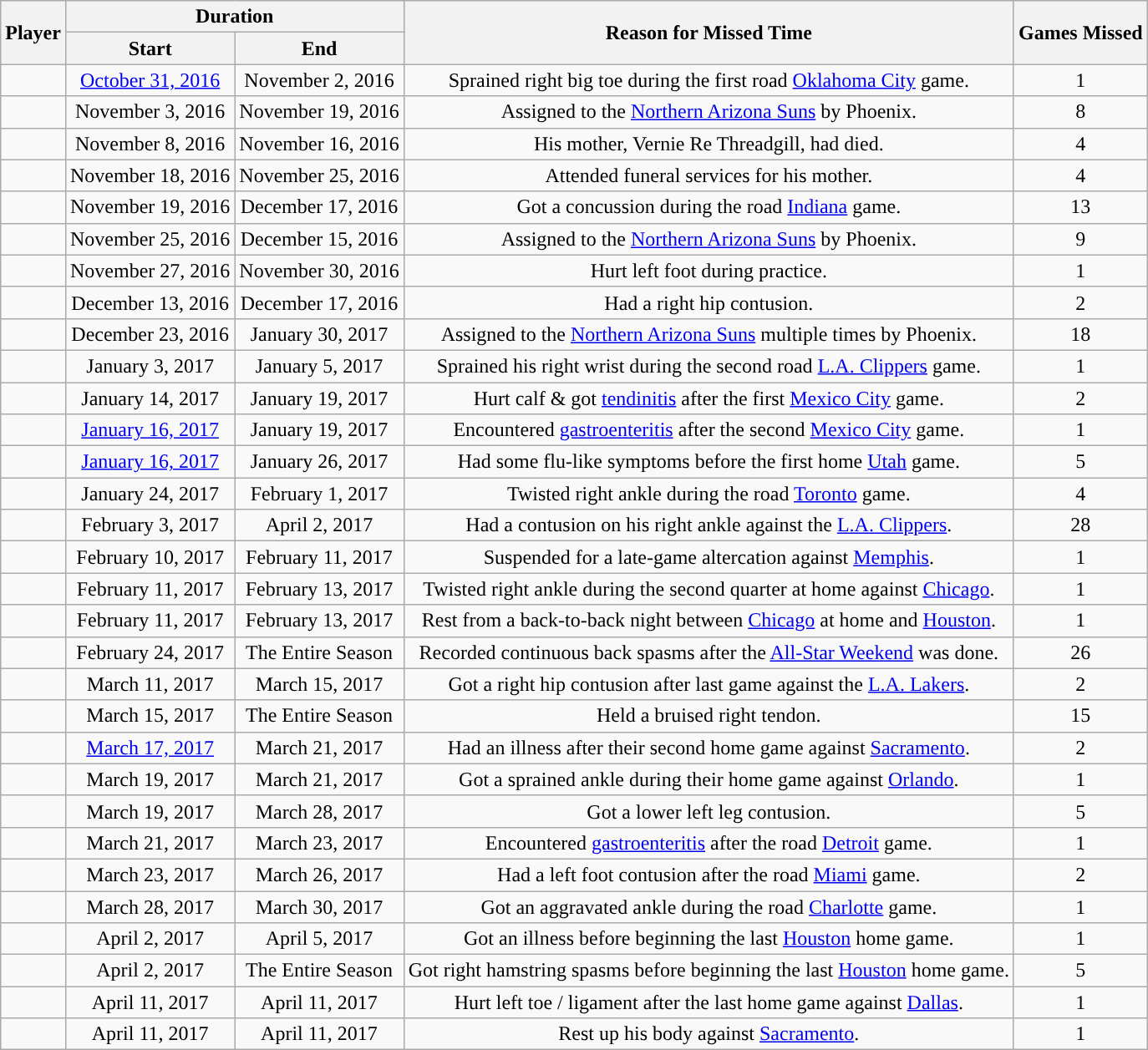<table class="wikitable sortable collapsible" style="text-align:center;">
<tr>
<th rowspan="2">Player</th>
<th colspan="2">Duration</th>
<th rowspan="2">Reason for Missed Time </th>
<th rowspan="2">Games Missed</th>
</tr>
<tr>
<th>Start</th>
<th>End</th>
</tr>
<tr>
<td></td>
<td><a href='#'>October 31, 2016</a></td>
<td>November 2, 2016</td>
<td>Sprained right big toe during the first road <a href='#'>Oklahoma City</a> game.</td>
<td>1</td>
</tr>
<tr>
<td></td>
<td>November 3, 2016</td>
<td>November 19, 2016</td>
<td>Assigned to the <a href='#'>Northern Arizona Suns</a> by Phoenix.</td>
<td>8</td>
</tr>
<tr>
<td></td>
<td>November 8, 2016</td>
<td>November 16, 2016</td>
<td>His mother, Vernie Re Threadgill, had died.</td>
<td>4</td>
</tr>
<tr>
<td></td>
<td>November 18, 2016</td>
<td>November 25, 2016</td>
<td>Attended funeral services for his mother.</td>
<td>4</td>
</tr>
<tr>
<td></td>
<td>November 19, 2016</td>
<td>December 17, 2016</td>
<td>Got a concussion during the road <a href='#'>Indiana</a> game.</td>
<td>13</td>
</tr>
<tr>
<td></td>
<td>November 25, 2016</td>
<td>December 15, 2016</td>
<td>Assigned to the <a href='#'>Northern Arizona Suns</a> by Phoenix.</td>
<td>9</td>
</tr>
<tr>
<td></td>
<td>November 27, 2016</td>
<td>November 30, 2016</td>
<td>Hurt left foot during practice.</td>
<td>1</td>
</tr>
<tr>
<td></td>
<td>December 13, 2016</td>
<td>December 17, 2016</td>
<td>Had a right hip contusion.</td>
<td>2</td>
</tr>
<tr>
<td></td>
<td>December 23, 2016</td>
<td>January 30, 2017</td>
<td>Assigned to the <a href='#'>Northern Arizona Suns</a> multiple times by Phoenix.</td>
<td>18</td>
</tr>
<tr>
<td></td>
<td>January 3, 2017</td>
<td>January 5, 2017</td>
<td>Sprained his right wrist during the second road <a href='#'>L.A. Clippers</a> game.</td>
<td>1</td>
</tr>
<tr>
<td></td>
<td>January 14, 2017</td>
<td>January 19, 2017</td>
<td>Hurt calf & got <a href='#'>tendinitis</a> after the first <a href='#'>Mexico City</a> game.</td>
<td>2</td>
</tr>
<tr>
<td></td>
<td><a href='#'>January 16, 2017</a></td>
<td>January 19, 2017</td>
<td>Encountered <a href='#'>gastroenteritis</a> after the second <a href='#'>Mexico City</a> game.</td>
<td>1</td>
</tr>
<tr>
<td></td>
<td><a href='#'>January 16, 2017</a></td>
<td>January 26, 2017</td>
<td>Had some flu-like symptoms before the first home <a href='#'>Utah</a> game.</td>
<td>5</td>
</tr>
<tr>
<td></td>
<td>January 24, 2017</td>
<td>February 1, 2017</td>
<td>Twisted right ankle during the road <a href='#'>Toronto</a> game.</td>
<td>4</td>
</tr>
<tr>
<td></td>
<td>February 3, 2017</td>
<td>April 2, 2017</td>
<td>Had a contusion on his right ankle against the <a href='#'>L.A. Clippers</a>.</td>
<td>28</td>
</tr>
<tr>
<td></td>
<td>February 10, 2017</td>
<td>February 11, 2017</td>
<td>Suspended for a late-game altercation against <a href='#'>Memphis</a>.</td>
<td>1</td>
</tr>
<tr>
<td></td>
<td>February 11, 2017</td>
<td>February 13, 2017</td>
<td>Twisted right ankle during the second quarter at home against <a href='#'>Chicago</a>.</td>
<td>1</td>
</tr>
<tr>
<td></td>
<td>February 11, 2017</td>
<td>February 13, 2017</td>
<td>Rest from a back-to-back night between <a href='#'>Chicago</a> at home and <a href='#'>Houston</a>.</td>
<td>1</td>
</tr>
<tr>
<td></td>
<td>February 24, 2017</td>
<td>The Entire Season</td>
<td>Recorded continuous back spasms after the <a href='#'>All-Star Weekend</a> was done.</td>
<td>26</td>
</tr>
<tr>
<td></td>
<td>March 11, 2017</td>
<td>March 15, 2017</td>
<td>Got a right hip contusion after last game against the <a href='#'>L.A. Lakers</a>.</td>
<td>2</td>
</tr>
<tr>
<td></td>
<td>March 15, 2017</td>
<td>The Entire Season</td>
<td>Held a bruised right tendon.</td>
<td>15</td>
</tr>
<tr>
<td></td>
<td><a href='#'>March 17, 2017</a></td>
<td>March 21, 2017</td>
<td>Had an illness after their second home game against <a href='#'>Sacramento</a>.</td>
<td>2</td>
</tr>
<tr>
<td></td>
<td>March 19, 2017</td>
<td>March 21, 2017</td>
<td>Got a sprained ankle during their home game against <a href='#'>Orlando</a>.</td>
<td>1</td>
</tr>
<tr>
<td></td>
<td>March 19, 2017</td>
<td>March 28, 2017</td>
<td>Got a lower left leg contusion.</td>
<td>5</td>
</tr>
<tr>
<td></td>
<td>March 21, 2017</td>
<td>March 23, 2017</td>
<td>Encountered <a href='#'>gastroenteritis</a> after the road <a href='#'>Detroit</a> game.</td>
<td>1</td>
</tr>
<tr>
<td></td>
<td>March 23, 2017</td>
<td>March 26, 2017</td>
<td>Had a left foot contusion after the road <a href='#'>Miami</a> game.</td>
<td>2</td>
</tr>
<tr>
<td></td>
<td>March 28, 2017</td>
<td>March 30, 2017</td>
<td>Got an aggravated ankle during the road <a href='#'>Charlotte</a> game.</td>
<td>1</td>
</tr>
<tr>
<td></td>
<td>April 2, 2017</td>
<td>April 5, 2017</td>
<td>Got an illness before beginning the last <a href='#'>Houston</a> home game.</td>
<td>1</td>
</tr>
<tr>
<td></td>
<td>April 2, 2017</td>
<td>The Entire Season</td>
<td>Got right hamstring spasms before beginning the last <a href='#'>Houston</a> home game.</td>
<td>5</td>
</tr>
<tr>
<td></td>
<td>April 11, 2017</td>
<td>April 11, 2017</td>
<td>Hurt left toe / ligament after the last home game against <a href='#'>Dallas</a>.</td>
<td>1</td>
</tr>
<tr>
<td></td>
<td>April 11, 2017</td>
<td>April 11, 2017</td>
<td>Rest up his body against <a href='#'>Sacramento</a>.</td>
<td>1</td>
</tr>
</table>
